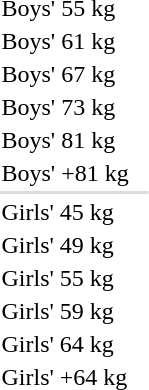<table>
<tr>
<td>Boys' 55 kg</td>
<td></td>
<td nowrap></td>
<td></td>
</tr>
<tr>
<td>Boys' 61 kg</td>
<td></td>
<td></td>
<td></td>
</tr>
<tr>
<td>Boys' 67 kg</td>
<td></td>
<td></td>
<td></td>
</tr>
<tr>
<td>Boys' 73 kg</td>
<td></td>
<td></td>
<td></td>
</tr>
<tr>
<td>Boys' 81 kg</td>
<td></td>
<td></td>
<td></td>
</tr>
<tr>
<td nowrap>Boys' +81 kg</td>
<td nowrap></td>
<td></td>
<td></td>
</tr>
<tr bgcolor=#dddddd>
<td colspan=4></td>
</tr>
<tr>
<td>Girls' 45 kg</td>
<td></td>
<td></td>
<td></td>
</tr>
<tr>
<td>Girls' 49 kg</td>
<td></td>
<td></td>
<td></td>
</tr>
<tr>
<td>Girls' 55 kg</td>
<td></td>
<td></td>
<td></td>
</tr>
<tr>
<td>Girls' 59 kg</td>
<td></td>
<td></td>
<td></td>
</tr>
<tr>
<td>Girls' 64 kg</td>
<td></td>
<td></td>
<td></td>
</tr>
<tr>
<td>Girls' +64 kg</td>
<td></td>
<td></td>
<td nowrap></td>
</tr>
</table>
